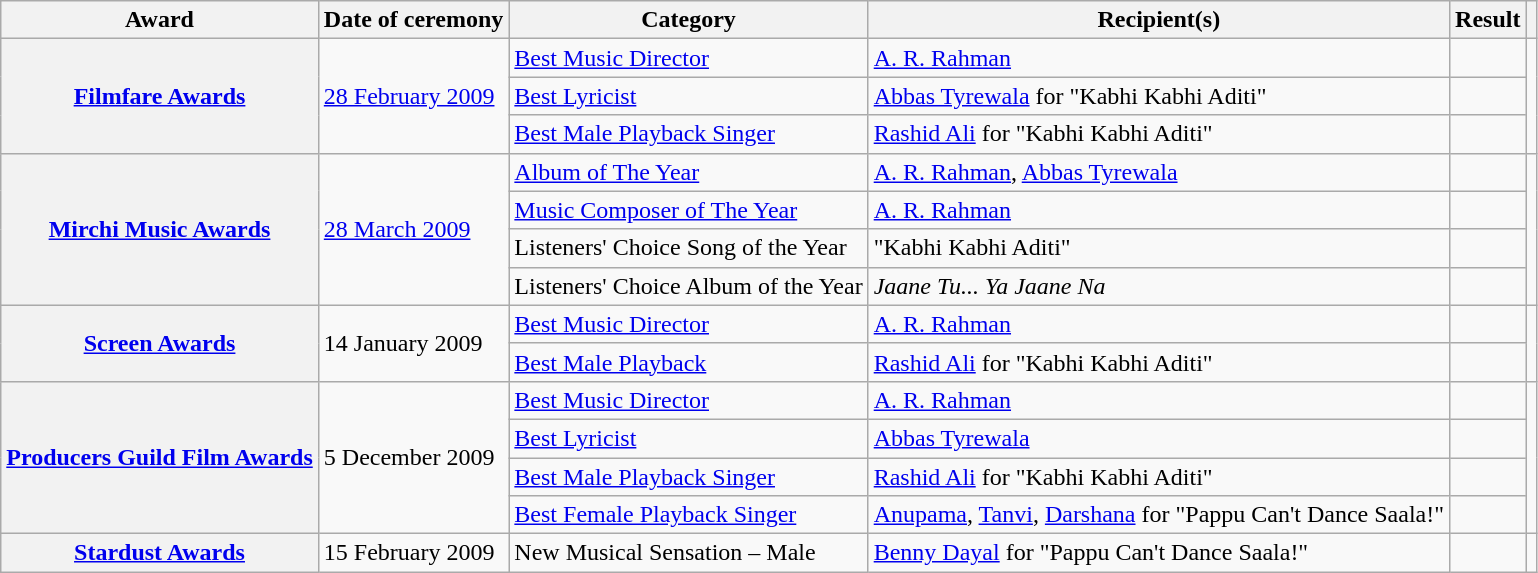<table class="wikitable plainrowheaders sortable">
<tr>
<th scope="col">Award</th>
<th scope="col">Date of ceremony</th>
<th scope="col">Category</th>
<th scope="col">Recipient(s)</th>
<th scope="col" class="unsortable">Result</th>
<th scope="col" class="unsortable"></th>
</tr>
<tr>
<th scope="row" rowspan="3"><a href='#'>Filmfare Awards</a></th>
<td rowspan="3"><a href='#'>28 February 2009</a></td>
<td><a href='#'>Best Music Director</a></td>
<td><a href='#'>A. R. Rahman</a></td>
<td></td>
<td style="text-align:center;" rowspan="3"><br></td>
</tr>
<tr>
<td><a href='#'>Best Lyricist</a></td>
<td><a href='#'>Abbas Tyrewala</a> for "Kabhi Kabhi Aditi"</td>
<td></td>
</tr>
<tr>
<td><a href='#'>Best Male Playback Singer</a></td>
<td><a href='#'>Rashid Ali</a> for "Kabhi Kabhi Aditi"</td>
<td></td>
</tr>
<tr>
<th scope="row" rowspan="4"><a href='#'>Mirchi Music Awards</a></th>
<td rowspan="4"><a href='#'>28 March 2009</a></td>
<td><a href='#'>Album of The Year</a></td>
<td><a href='#'>A. R. Rahman</a>, <a href='#'>Abbas Tyrewala</a></td>
<td></td>
<td style="text-align:center;" rowspan="4"><br></td>
</tr>
<tr>
<td><a href='#'>Music Composer of The Year</a></td>
<td><a href='#'>A. R. Rahman</a></td>
<td></td>
</tr>
<tr>
<td>Listeners' Choice Song of the Year</td>
<td>"Kabhi Kabhi Aditi"</td>
<td></td>
</tr>
<tr>
<td>Listeners' Choice Album of the Year</td>
<td><em>Jaane Tu... Ya Jaane Na</em></td>
<td></td>
</tr>
<tr>
<th scope="row" rowspan="2"><a href='#'>Screen Awards</a></th>
<td rowspan="2">14 January 2009</td>
<td><a href='#'>Best Music Director</a></td>
<td><a href='#'>A. R. Rahman</a></td>
<td></td>
<td style="text-align:center;" rowspan="2"><br></td>
</tr>
<tr>
<td><a href='#'>Best Male Playback</a></td>
<td><a href='#'>Rashid Ali</a> for "Kabhi Kabhi Aditi"</td>
<td></td>
</tr>
<tr>
<th scope="row" rowspan="4"><a href='#'>Producers Guild Film Awards</a></th>
<td rowspan="4">5 December 2009</td>
<td><a href='#'>Best Music Director</a></td>
<td><a href='#'>A. R. Rahman</a></td>
<td></td>
<td style="text-align:center;" rowspan="4"><br></td>
</tr>
<tr>
<td><a href='#'>Best Lyricist</a></td>
<td><a href='#'>Abbas Tyrewala</a></td>
<td></td>
</tr>
<tr>
<td><a href='#'>Best Male Playback Singer</a></td>
<td><a href='#'>Rashid Ali</a> for "Kabhi Kabhi Aditi"</td>
<td></td>
</tr>
<tr>
<td><a href='#'>Best Female Playback Singer</a></td>
<td><a href='#'>Anupama</a>, <a href='#'>Tanvi</a>, <a href='#'>Darshana</a> for "Pappu Can't Dance Saala!"</td>
<td></td>
</tr>
<tr>
<th scope="row"><a href='#'>Stardust Awards</a></th>
<td>15 February 2009</td>
<td>New Musical Sensation – Male</td>
<td><a href='#'>Benny Dayal</a> for "Pappu Can't Dance Saala!"</td>
<td></td>
<td style="text-align:center;"><br></td>
</tr>
</table>
